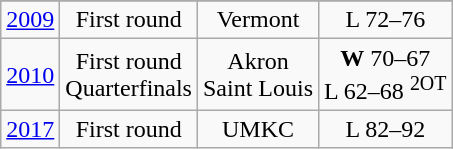<table class="wikitable" style="text-align:center">
<tr>
</tr>
<tr align="center">
<td><a href='#'>2009</a></td>
<td>First round</td>
<td>Vermont</td>
<td>L 72–76</td>
</tr>
<tr align="center">
<td><a href='#'>2010</a></td>
<td>First round<br>Quarterfinals</td>
<td>Akron<br>Saint Louis</td>
<td><strong>W</strong> 70–67<br>L 62–68 <sup>2OT</sup></td>
</tr>
<tr align="center">
<td><a href='#'>2017</a></td>
<td>First round</td>
<td>UMKC</td>
<td>L 82–92</td>
</tr>
</table>
